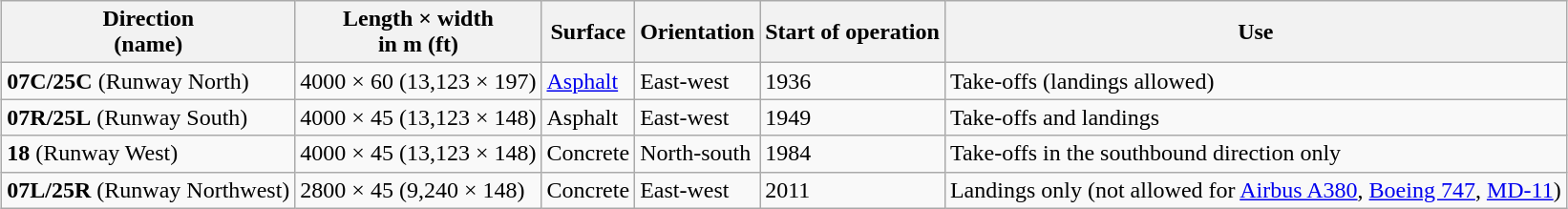<table class="wikitable" style="margin:1em auto;">
<tr>
<th>Direction <br>(name)</th>
<th>Length × width<br>in m (ft)</th>
<th>Surface</th>
<th>Orientation</th>
<th>Start of operation</th>
<th>Use</th>
</tr>
<tr>
<td><strong>07C/25C</strong> (Runway North)</td>
<td>4000 × 60 (13,123 × 197)</td>
<td><a href='#'>Asphalt</a></td>
<td>East-west</td>
<td>1936</td>
<td>Take-offs (landings allowed)</td>
</tr>
<tr>
<td><strong>07R/25L</strong> (Runway South)</td>
<td>4000 × 45 (13,123 × 148)</td>
<td>Asphalt</td>
<td>East-west</td>
<td>1949</td>
<td>Take-offs and landings</td>
</tr>
<tr>
<td><strong>18</strong> (Runway West)</td>
<td>4000 × 45 (13,123 × 148)</td>
<td>Concrete</td>
<td>North-south</td>
<td>1984</td>
<td>Take-offs in the southbound direction only</td>
</tr>
<tr>
<td><strong>07L/25R</strong> (Runway Northwest)</td>
<td>2800 × 45 (9,240 × 148)</td>
<td>Concrete</td>
<td>East-west</td>
<td>2011</td>
<td>Landings only (not allowed for <a href='#'>Airbus A380</a>, <a href='#'>Boeing 747</a>, <a href='#'>MD-11</a>)</td>
</tr>
</table>
